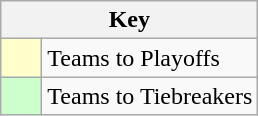<table class="wikitable" style="text-align: center;">
<tr>
<th colspan=2>Key</th>
</tr>
<tr>
<td style="background:#ffffcc; width:20px;"></td>
<td align=left>Teams to Playoffs</td>
</tr>
<tr>
<td style="background:#ccffcc; width:20px;"></td>
<td align=left>Teams to Tiebreakers</td>
</tr>
</table>
